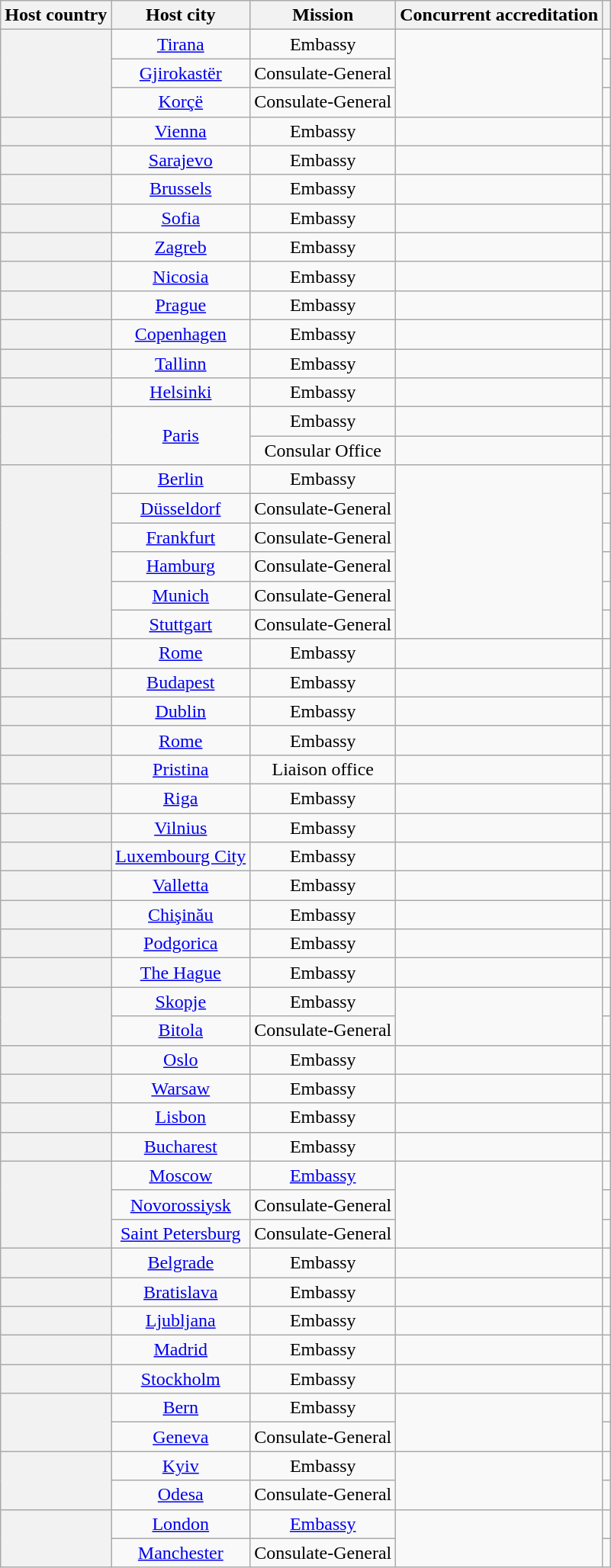<table class="wikitable plainrowheaders" style="text-align:center;">
<tr>
<th scope="col">Host country</th>
<th scope="col">Host city</th>
<th scope="col">Mission</th>
<th scope="col">Concurrent accreditation</th>
<th scope="col"></th>
</tr>
<tr>
<th scope="row" rowspan="3"></th>
<td><a href='#'>Tirana</a></td>
<td>Embassy</td>
<td rowspan="3"></td>
<td></td>
</tr>
<tr>
<td><a href='#'>Gjirokastër</a></td>
<td>Consulate-General</td>
<td></td>
</tr>
<tr>
<td><a href='#'>Korçë</a></td>
<td>Consulate-General</td>
<td></td>
</tr>
<tr>
<th scope="row"></th>
<td><a href='#'>Vienna</a></td>
<td>Embassy</td>
<td></td>
<td></td>
</tr>
<tr>
<th scope="row"></th>
<td><a href='#'>Sarajevo</a></td>
<td>Embassy</td>
<td></td>
<td></td>
</tr>
<tr>
<th scope="row"></th>
<td><a href='#'>Brussels</a></td>
<td>Embassy</td>
<td></td>
<td></td>
</tr>
<tr>
<th scope="row"></th>
<td><a href='#'>Sofia</a></td>
<td>Embassy</td>
<td></td>
<td></td>
</tr>
<tr>
<th scope="row"></th>
<td><a href='#'>Zagreb</a></td>
<td>Embassy</td>
<td></td>
<td></td>
</tr>
<tr>
<th scope="row"></th>
<td><a href='#'>Nicosia</a></td>
<td>Embassy</td>
<td></td>
<td></td>
</tr>
<tr>
<th scope="row"></th>
<td><a href='#'>Prague</a></td>
<td>Embassy</td>
<td></td>
<td></td>
</tr>
<tr>
<th scope="row"></th>
<td><a href='#'>Copenhagen</a></td>
<td>Embassy</td>
<td></td>
<td></td>
</tr>
<tr>
<th scope="row"></th>
<td><a href='#'>Tallinn</a></td>
<td>Embassy</td>
<td></td>
<td></td>
</tr>
<tr>
<th scope="row"></th>
<td><a href='#'>Helsinki</a></td>
<td>Embassy</td>
<td></td>
<td></td>
</tr>
<tr>
<th scope="row" rowspan="2"></th>
<td rowspan="2"><a href='#'>Paris</a></td>
<td>Embassy</td>
<td></td>
<td></td>
</tr>
<tr>
<td>Consular Office</td>
<td></td>
<td></td>
</tr>
<tr>
<th scope="row" rowspan="6"></th>
<td><a href='#'>Berlin</a></td>
<td>Embassy</td>
<td rowspan="6"></td>
<td></td>
</tr>
<tr>
<td><a href='#'>Düsseldorf</a></td>
<td>Consulate-General</td>
<td></td>
</tr>
<tr>
<td><a href='#'>Frankfurt</a></td>
<td>Consulate-General</td>
<td></td>
</tr>
<tr>
<td><a href='#'>Hamburg</a></td>
<td>Consulate-General</td>
<td></td>
</tr>
<tr>
<td><a href='#'>Munich</a></td>
<td>Consulate-General</td>
<td></td>
</tr>
<tr>
<td><a href='#'>Stuttgart</a></td>
<td>Consulate-General</td>
<td></td>
</tr>
<tr>
<th scope="row"></th>
<td><a href='#'>Rome</a></td>
<td>Embassy</td>
<td></td>
<td></td>
</tr>
<tr>
<th scope="row"></th>
<td><a href='#'>Budapest</a></td>
<td>Embassy</td>
<td></td>
<td></td>
</tr>
<tr>
<th scope="row"></th>
<td><a href='#'>Dublin</a></td>
<td>Embassy</td>
<td></td>
<td></td>
</tr>
<tr>
<th scope="row"></th>
<td><a href='#'>Rome</a></td>
<td>Embassy</td>
<td></td>
<td></td>
</tr>
<tr>
<th scope="row"></th>
<td><a href='#'>Pristina</a></td>
<td>Liaison office</td>
<td></td>
<td></td>
</tr>
<tr>
<th scope="row"></th>
<td><a href='#'>Riga</a></td>
<td>Embassy</td>
<td></td>
<td></td>
</tr>
<tr>
<th scope="row"></th>
<td><a href='#'>Vilnius</a></td>
<td>Embassy</td>
<td></td>
<td></td>
</tr>
<tr>
<th scope="row"></th>
<td><a href='#'>Luxembourg City</a></td>
<td>Embassy</td>
<td></td>
<td></td>
</tr>
<tr>
<th scope="row"></th>
<td><a href='#'>Valletta</a></td>
<td>Embassy</td>
<td></td>
<td></td>
</tr>
<tr>
<th scope="row"></th>
<td><a href='#'>Chişinău</a></td>
<td>Embassy</td>
<td></td>
<td></td>
</tr>
<tr>
<th scope="row"></th>
<td><a href='#'>Podgorica</a></td>
<td>Embassy</td>
<td></td>
<td></td>
</tr>
<tr>
<th scope="row"></th>
<td><a href='#'>The Hague</a></td>
<td>Embassy</td>
<td></td>
<td></td>
</tr>
<tr>
<th scope="row" rowspan="2"></th>
<td><a href='#'>Skopje</a></td>
<td>Embassy</td>
<td rowspan="2"></td>
<td></td>
</tr>
<tr>
<td><a href='#'>Bitola</a></td>
<td>Consulate-General</td>
<td></td>
</tr>
<tr>
<th scope="row"></th>
<td><a href='#'>Oslo</a></td>
<td>Embassy</td>
<td></td>
<td></td>
</tr>
<tr>
<th scope="row"></th>
<td><a href='#'>Warsaw</a></td>
<td>Embassy</td>
<td></td>
<td></td>
</tr>
<tr>
<th scope="row"></th>
<td><a href='#'>Lisbon</a></td>
<td>Embassy</td>
<td></td>
<td></td>
</tr>
<tr>
<th scope="row"></th>
<td><a href='#'>Bucharest</a></td>
<td>Embassy</td>
<td></td>
<td></td>
</tr>
<tr>
<th scope="row" rowspan="3"></th>
<td><a href='#'>Moscow</a></td>
<td><a href='#'>Embassy</a></td>
<td rowspan="3"></td>
<td></td>
</tr>
<tr>
<td><a href='#'>Novorossiysk</a></td>
<td>Consulate-General</td>
<td></td>
</tr>
<tr>
<td><a href='#'>Saint Petersburg</a></td>
<td>Consulate-General</td>
<td></td>
</tr>
<tr>
<th scope="row"></th>
<td><a href='#'>Belgrade</a></td>
<td>Embassy</td>
<td></td>
<td></td>
</tr>
<tr>
<th scope="row"></th>
<td><a href='#'>Bratislava</a></td>
<td>Embassy</td>
<td></td>
<td></td>
</tr>
<tr>
<th scope="row"></th>
<td><a href='#'>Ljubljana</a></td>
<td>Embassy</td>
<td></td>
<td></td>
</tr>
<tr>
<th scope="row"></th>
<td><a href='#'>Madrid</a></td>
<td>Embassy</td>
<td></td>
<td></td>
</tr>
<tr>
<th scope="row"></th>
<td><a href='#'>Stockholm</a></td>
<td>Embassy</td>
<td></td>
<td></td>
</tr>
<tr>
<th scope="row" rowspan="2"></th>
<td><a href='#'>Bern</a></td>
<td>Embassy</td>
<td rowspan="2"></td>
<td></td>
</tr>
<tr>
<td><a href='#'>Geneva</a></td>
<td>Consulate-General</td>
<td></td>
</tr>
<tr>
<th scope="row" rowspan="2"></th>
<td><a href='#'>Kyiv</a></td>
<td>Embassy</td>
<td rowspan="2"></td>
<td></td>
</tr>
<tr>
<td><a href='#'>Odesa</a></td>
<td>Consulate-General</td>
<td></td>
</tr>
<tr>
<th scope="row" rowspan="2"></th>
<td><a href='#'>London</a></td>
<td><a href='#'>Embassy</a></td>
<td rowspan="2"></td>
<td></td>
</tr>
<tr>
<td><a href='#'>Manchester</a></td>
<td>Consulate-General</td>
<td></td>
</tr>
</table>
